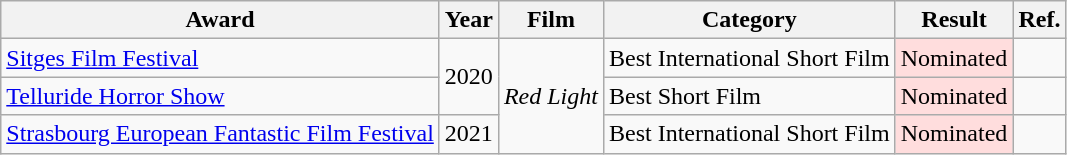<table class="wikitable">
<tr>
<th>Award</th>
<th>Year</th>
<th>Film</th>
<th>Category</th>
<th>Result</th>
<th>Ref.</th>
</tr>
<tr>
<td><a href='#'>Sitges Film Festival</a></td>
<td rowspan="2">2020</td>
<td rowspan="3"><em>Red Light</em></td>
<td>Best International Short Film</td>
<td style="background: #ffdddd">Nominated</td>
<td></td>
</tr>
<tr>
<td><a href='#'>Telluride Horror Show</a></td>
<td>Best Short Film</td>
<td style="background: #ffdddd">Nominated</td>
<td></td>
</tr>
<tr>
<td><a href='#'>Strasbourg European Fantastic Film Festival</a></td>
<td>2021</td>
<td>Best International Short Film</td>
<td style="background: #ffdddd">Nominated</td>
<td></td>
</tr>
</table>
